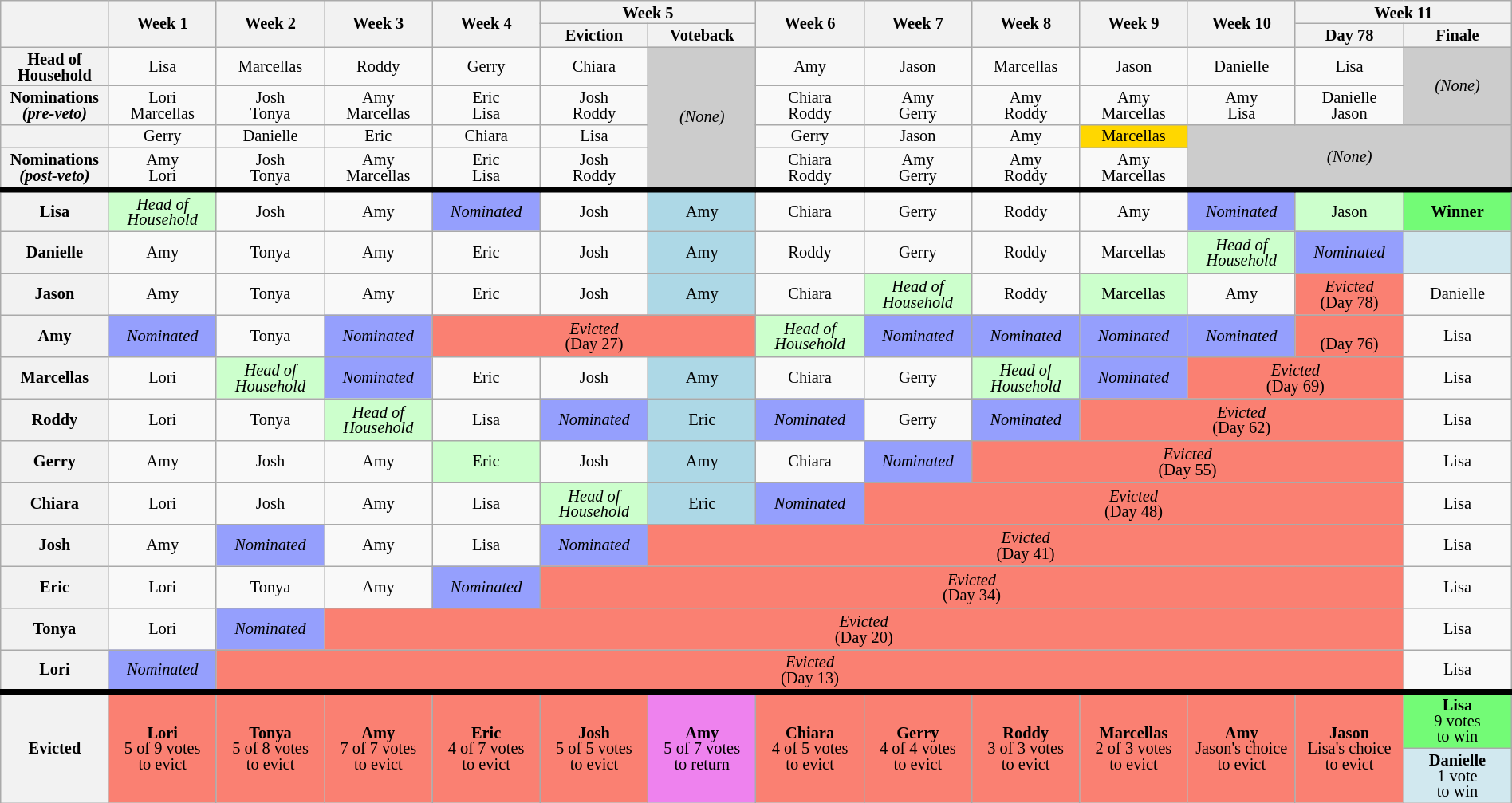<table class="wikitable" style="text-align:center; line-height:13px; font-size:85%; width:100%;">
<tr>
<th scope="col" rowspan="2" style="width:7%"></th>
<th scope="col" rowspan="2" style="width:7%">Week 1</th>
<th scope="col" rowspan="2" style="width:7%">Week 2</th>
<th scope="col" rowspan="2" style="width:7%">Week 3</th>
<th scope="col" rowspan="2" style="width:7%">Week 4</th>
<th scope="colgroup" colspan="2" style="width:7%">Week 5</th>
<th scope="col" rowspan="2" style="width:7%">Week 6</th>
<th scope="col" rowspan="2" style="width:7%">Week 7</th>
<th scope="col" rowspan="2" style="width:7%">Week 8</th>
<th scope="col" rowspan="2" style="width:7%">Week 9</th>
<th scope="col" rowspan="2" style="width:7%">Week 10</th>
<th scope="colgroup" colspan="2" style="width:7%">Week 11</th>
</tr>
<tr>
<th style="width:7%">Eviction</th>
<th style="width:7%">Voteback</th>
<th style="width:7%">Day 78</th>
<th style="width:7%">Finale</th>
</tr>
<tr>
<th scope="row">Head of<br>Household</th>
<td>Lisa</td>
<td>Marcellas</td>
<td>Roddy</td>
<td>Gerry</td>
<td>Chiara</td>
<td rowspan="4" bgcolor=#ccc><em>(None)</em></td>
<td>Amy</td>
<td>Jason</td>
<td>Marcellas</td>
<td>Jason</td>
<td>Danielle</td>
<td>Lisa</td>
<td rowspan="2" bgcolor="#ccc"><em>(None)</em></td>
</tr>
<tr>
<th scope="row">Nominations<br><em>(pre-veto)</em></th>
<td>Lori<br>Marcellas</td>
<td>Josh<br>Tonya</td>
<td>Amy<br>Marcellas</td>
<td>Eric<br>Lisa</td>
<td>Josh<br>Roddy</td>
<td>Chiara<br>Roddy</td>
<td>Amy<br>Gerry</td>
<td>Amy<br>Roddy</td>
<td>Amy<br>Marcellas</td>
<td>Amy<br>Lisa</td>
<td>Danielle<br>Jason</td>
</tr>
<tr>
<th scope="row"></th>
<td>Gerry</td>
<td>Danielle</td>
<td>Eric</td>
<td>Chiara</td>
<td>Lisa</td>
<td>Gerry</td>
<td>Jason</td>
<td>Amy</td>
<td style="background:gold">Marcellas</td>
<td rowspan="2" colspan="3" bgcolor=#ccc><em>(None)</em></td>
</tr>
<tr>
<th scope="row">Nominations<br><em>(post-veto)</em></th>
<td>Amy<br>Lori</td>
<td>Josh<br>Tonya</td>
<td>Amy<br>Marcellas</td>
<td>Eric<br>Lisa</td>
<td>Josh<br>Roddy</td>
<td>Chiara<br>Roddy</td>
<td>Amy<br>Gerry</td>
<td>Amy<br>Roddy</td>
<td>Amy<br>Marcellas</td>
</tr>
<tr style="border-top:5px solid; height:35px"">
<th scope="row">Lisa</th>
<td style="background:#cfc"><em>Head of<br>Household</em></td>
<td>Josh</td>
<td>Amy</td>
<td style="background:#959ffd"><em>Nominated</em></td>
<td>Josh</td>
<td style="background:lightblue">Amy</td>
<td>Chiara</td>
<td>Gerry</td>
<td>Roddy</td>
<td>Amy</td>
<td style="background:#959ffd"><em>Nominated</em></td>
<td style="background:#cfc">Jason</td>
<td style="background:#73fb76"><strong>Winner</strong></td>
</tr>
<tr style="height:35px">
<th scope="row">Danielle</th>
<td>Amy</td>
<td>Tonya</td>
<td>Amy</td>
<td>Eric</td>
<td>Josh</td>
<td style="background:lightblue">Amy</td>
<td>Roddy</td>
<td>Gerry</td>
<td>Roddy</td>
<td>Marcellas</td>
<td style="background:#cfc"><em>Head of<br>Household</em></td>
<td style="background:#959ffd"><em>Nominated</em></td>
<td style="background:#d1e8ef"></td>
</tr>
<tr style="height:35px">
<th scope="row">Jason</th>
<td>Amy</td>
<td>Tonya</td>
<td>Amy</td>
<td>Eric</td>
<td>Josh</td>
<td style="background:lightblue">Amy</td>
<td>Chiara</td>
<td style="background:#cfc"><em>Head of<br>Household</em></td>
<td>Roddy</td>
<td style="background:#cfc">Marcellas</td>
<td>Amy</td>
<td style="background:salmon"><em>Evicted</em><br>(Day 78)</td>
<td>Danielle</td>
</tr>
<tr style="height:35px">
<th scope="row">Amy</th>
<td style="background:#959ffd"><em>Nominated</em></td>
<td>Tonya</td>
<td style="background:#959ffd"><em>Nominated</em></td>
<td style="background:salmon" colspan="3"><em>Evicted</em><br>(Day 27)</td>
<td style="background:#cfc"><em>Head of<br>Household</em></td>
<td style="background:#959ffd"><em>Nominated</em></td>
<td style="background:#959ffd"><em>Nominated</em></td>
<td style="background:#959ffd"><em>Nominated</em></td>
<td style="background:#959ffd"><em>Nominated</em></td>
<td style="background:salmon"><br>(Day 76)</td>
<td>Lisa</td>
</tr>
<tr style="height:35px">
<th scope="row">Marcellas</th>
<td>Lori</td>
<td style="background:#cfc"><em>Head of<br>Household</em></td>
<td style="background:#959ffd"><em>Nominated</em></td>
<td>Eric</td>
<td>Josh</td>
<td style="background:lightblue">Amy</td>
<td>Chiara</td>
<td>Gerry</td>
<td style="background:#cfc"><em>Head of<br>Household</em></td>
<td style="background:#959ffd"><em>Nominated</em></td>
<td style="background:salmon" colspan="2"><em>Evicted</em><br>(Day 69)</td>
<td>Lisa</td>
</tr>
<tr style="height:35px">
<th scope="row">Roddy</th>
<td>Lori</td>
<td>Tonya</td>
<td style="background:#cfc"><em>Head of<br>Household</em></td>
<td>Lisa</td>
<td style="background:#959ffd"><em>Nominated</em></td>
<td style="background:lightblue">Eric</td>
<td style="background:#959ffd"><em>Nominated</em></td>
<td>Gerry</td>
<td style="background:#959ffd"><em>Nominated</em></td>
<td style="background:salmon" colspan="3"><em>Evicted</em><br>(Day 62)</td>
<td>Lisa</td>
</tr>
<tr style="height:35px">
<th scope="row">Gerry</th>
<td>Amy</td>
<td>Josh</td>
<td>Amy</td>
<td style="background:#cfc">Eric</td>
<td>Josh</td>
<td style="background:lightblue">Amy</td>
<td>Chiara</td>
<td style="background:#959ffd"><em>Nominated</em></td>
<td style="background:salmon" colspan="4"><em>Evicted</em><br>(Day 55)</td>
<td>Lisa</td>
</tr>
<tr style="height:35px">
<th scope="row">Chiara</th>
<td>Lori</td>
<td>Josh</td>
<td>Amy</td>
<td>Lisa</td>
<td style="background:#cfc"><em>Head of<br>Household</em></td>
<td style="background:lightblue">Eric</td>
<td style="background:#959ffd"><em>Nominated</em></td>
<td style="background:salmon" colspan="5"><em>Evicted</em><br>(Day 48)</td>
<td>Lisa</td>
</tr>
<tr style="height:35px">
<th scope="row">Josh</th>
<td>Amy</td>
<td style="background:#959ffd"><em>Nominated</em></td>
<td>Amy</td>
<td>Lisa</td>
<td style="background:#959ffd"><em>Nominated</em></td>
<td style="background:salmon" colspan="7"><em>Evicted</em><br>(Day 41)</td>
<td>Lisa</td>
</tr>
<tr style="height:35px">
<th scope="row">Eric</th>
<td>Lori</td>
<td>Tonya</td>
<td>Amy</td>
<td style="background:#959ffd"><em>Nominated</em></td>
<td style="background:salmon" colspan="8"><em>Evicted</em><br>(Day 34)</td>
<td>Lisa</td>
</tr>
<tr style="height:35px">
<th scope="row">Tonya</th>
<td>Lori</td>
<td style="background:#959ffd"><em>Nominated</em></td>
<td style="background:salmon" colspan="10"><em>Evicted</em><br>(Day 20)</td>
<td>Lisa</td>
</tr>
<tr style="height:35px">
<th scope="row">Lori</th>
<td style="background:#959ffd"><em>Nominated</em></td>
<td style="background:salmon" colspan="11"><em>Evicted</em><br>(Day 13)</td>
<td>Lisa</td>
</tr>
<tr style="border-top:5px solid">
<th scope="row" rowspan="2">Evicted</th>
<td rowspan="2" style="background:salmon"><strong>Lori</strong><br>5 of 9 votes<br>to evict</td>
<td rowspan="2" style="background:salmon"><strong>Tonya</strong><br>5 of 8 votes<br>to evict</td>
<td rowspan="2" style="background:salmon"><strong>Amy</strong><br>7 of 7 votes<br>to evict</td>
<td rowspan="2" style="background:salmon"><strong>Eric</strong><br>4 of 7 votes<br>to evict</td>
<td rowspan="2" style="background:salmon"><strong>Josh</strong><br>5 of 5 votes<br>to evict</td>
<td rowspan="2" style="background:violet"><strong>Amy</strong><br>5 of 7 votes<br>to return</td>
<td rowspan="2" style="background:salmon"><strong>Chiara</strong><br>4 of 5 votes<br>to evict</td>
<td rowspan="2" style="background:salmon"><strong>Gerry</strong><br>4 of 4 votes<br>to evict</td>
<td rowspan="2" style="background:salmon"><strong>Roddy</strong><br>3 of 3 votes<br>to evict</td>
<td rowspan="2" style="background:salmon"><strong>Marcellas</strong><br>2 of 3 votes<br>to evict</td>
<td rowspan="2" style="background:salmon"><strong>Amy</strong><br>Jason's choice<br>to evict</td>
<td rowspan="2" style="background:salmon"><strong>Jason</strong><br>Lisa's choice<br>to evict</td>
<td style="background:#73fb76"><strong>Lisa</strong><br>9 votes<br>to win</td>
</tr>
<tr>
<td style="background:#d1e8ef"><strong>Danielle</strong><br>1 vote<br>to win</td>
</tr>
</table>
